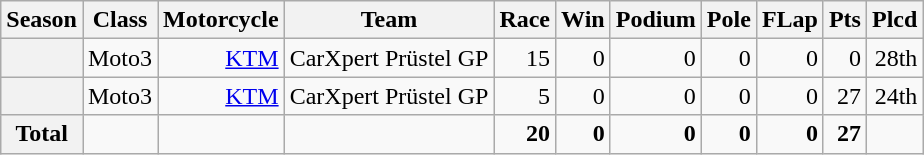<table class="wikitable" style=text-align:right>
<tr>
<th>Season</th>
<th>Class</th>
<th>Motorcycle</th>
<th>Team</th>
<th>Race</th>
<th>Win</th>
<th>Podium</th>
<th>Pole</th>
<th>FLap</th>
<th>Pts</th>
<th>Plcd</th>
</tr>
<tr>
<th></th>
<td>Moto3</td>
<td><a href='#'>KTM</a></td>
<td>CarXpert Prüstel GP</td>
<td>15</td>
<td>0</td>
<td>0</td>
<td>0</td>
<td>0</td>
<td>0</td>
<td>28th</td>
</tr>
<tr>
<th></th>
<td>Moto3</td>
<td><a href='#'>KTM</a></td>
<td>CarXpert Prüstel GP</td>
<td>5</td>
<td>0</td>
<td>0</td>
<td>0</td>
<td>0</td>
<td>27</td>
<td>24th</td>
</tr>
<tr>
<th>Total</th>
<td></td>
<td></td>
<td></td>
<td><strong>20</strong></td>
<td><strong>0</strong></td>
<td><strong>0</strong></td>
<td><strong>0</strong></td>
<td><strong>0</strong></td>
<td><strong>27</strong></td>
<td></td>
</tr>
</table>
